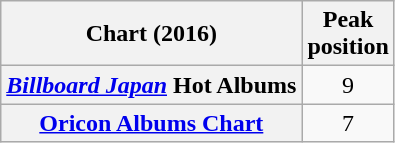<table class="wikitable plainrowheaders sortable" style="text-align:center;" border="1">
<tr>
<th scope="col">Chart (2016)</th>
<th scope="col">Peak<br>position</th>
</tr>
<tr>
<th scope="row"><em><a href='#'>Billboard Japan</a></em> Hot Albums</th>
<td>9</td>
</tr>
<tr>
<th scope="row"><a href='#'>Oricon Albums Chart</a></th>
<td>7</td>
</tr>
</table>
